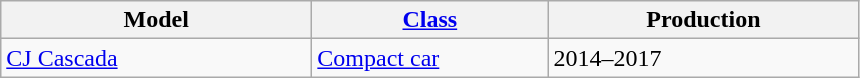<table class="wikitable">
<tr>
<th style="width:200px;">Model</th>
<th style="width:150px;"><a href='#'>Class</a></th>
<th style="width:200px;">Production</th>
</tr>
<tr>
<td valign="top"><a href='#'>CJ Cascada</a></td>
<td valign="top"><a href='#'>Compact car</a></td>
<td valign="top">2014–2017</td>
</tr>
</table>
